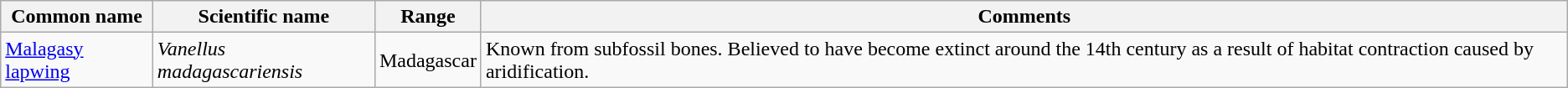<table class="wikitable sortable">
<tr>
<th>Common name</th>
<th>Scientific name</th>
<th>Range</th>
<th class="unsortable">Comments</th>
</tr>
<tr>
<td><a href='#'>Malagasy lapwing</a></td>
<td><em>Vanellus madagascariensis</em></td>
<td>Madagascar</td>
<td>Known from subfossil bones. Believed to have become extinct around the 14th century as a result of habitat contraction caused by aridification.</td>
</tr>
</table>
